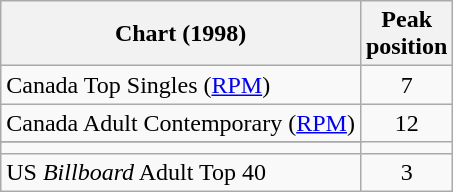<table class="wikitable sortable">
<tr>
<th>Chart (1998)</th>
<th>Peak <br> position</th>
</tr>
<tr>
<td>Canada Top Singles (<a href='#'>RPM</a>)</td>
<td align=center>7</td>
</tr>
<tr>
<td>Canada Adult Contemporary (<a href='#'>RPM</a>)</td>
<td align=center>12</td>
</tr>
<tr>
</tr>
<tr>
</tr>
<tr>
<td></td>
</tr>
<tr>
<td>US <em>Billboard</em> Adult Top 40</td>
<td align=center>3</td>
</tr>
</table>
